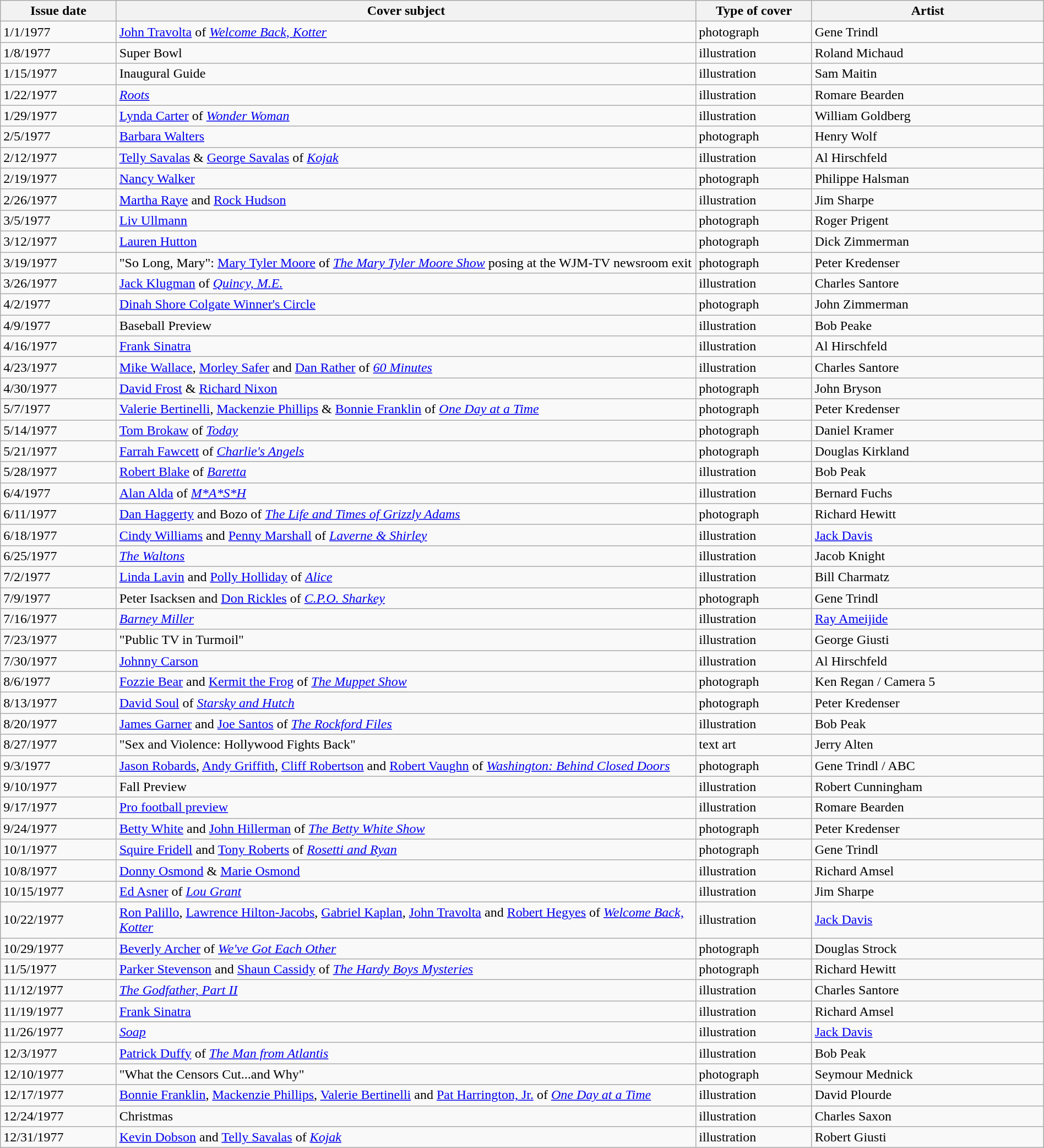<table class="wikitable sortable" width=100% style="font-size:100%;">
<tr>
<th width=10%>Issue date</th>
<th width=50%>Cover subject</th>
<th width=10%>Type of cover</th>
<th width=20%>Artist</th>
</tr>
<tr>
<td>1/1/1977</td>
<td><a href='#'>John Travolta</a> of <em><a href='#'>Welcome Back, Kotter</a></em></td>
<td>photograph</td>
<td>Gene Trindl</td>
</tr>
<tr>
<td>1/8/1977</td>
<td>Super Bowl</td>
<td>illustration</td>
<td>Roland Michaud</td>
</tr>
<tr>
<td>1/15/1977</td>
<td>Inaugural Guide</td>
<td>illustration</td>
<td>Sam Maitin</td>
</tr>
<tr>
<td>1/22/1977</td>
<td><em><a href='#'>Roots</a></em></td>
<td>illustration</td>
<td>Romare Bearden</td>
</tr>
<tr>
<td>1/29/1977</td>
<td><a href='#'>Lynda Carter</a> of <em><a href='#'>Wonder Woman</a></em></td>
<td>illustration</td>
<td>William Goldberg</td>
</tr>
<tr>
<td>2/5/1977</td>
<td><a href='#'>Barbara Walters</a></td>
<td>photograph</td>
<td>Henry Wolf</td>
</tr>
<tr>
<td>2/12/1977</td>
<td><a href='#'>Telly Savalas</a> & <a href='#'>George Savalas</a> of <em><a href='#'>Kojak</a></em></td>
<td>illustration</td>
<td>Al Hirschfeld</td>
</tr>
<tr>
<td>2/19/1977</td>
<td><a href='#'>Nancy Walker</a></td>
<td>photograph</td>
<td>Philippe Halsman</td>
</tr>
<tr>
<td>2/26/1977</td>
<td><a href='#'>Martha Raye</a> and <a href='#'>Rock Hudson</a></td>
<td>illustration</td>
<td>Jim Sharpe</td>
</tr>
<tr>
<td>3/5/1977</td>
<td><a href='#'>Liv Ullmann</a></td>
<td>photograph</td>
<td>Roger Prigent</td>
</tr>
<tr>
<td>3/12/1977</td>
<td><a href='#'>Lauren Hutton</a></td>
<td>photograph</td>
<td>Dick Zimmerman</td>
</tr>
<tr>
<td>3/19/1977</td>
<td>"So Long, Mary": <a href='#'>Mary Tyler Moore</a> of <em><a href='#'>The Mary Tyler Moore Show</a></em> posing at the WJM-TV newsroom exit</td>
<td>photograph</td>
<td>Peter Kredenser</td>
</tr>
<tr>
<td>3/26/1977</td>
<td><a href='#'>Jack Klugman</a> of <em><a href='#'>Quincy, M.E.</a></em></td>
<td>illustration</td>
<td>Charles Santore</td>
</tr>
<tr>
<td>4/2/1977</td>
<td><a href='#'>Dinah Shore Colgate Winner's Circle</a></td>
<td>photograph</td>
<td>John Zimmerman</td>
</tr>
<tr>
<td>4/9/1977</td>
<td>Baseball Preview</td>
<td>illustration</td>
<td>Bob Peake</td>
</tr>
<tr>
<td>4/16/1977</td>
<td><a href='#'>Frank Sinatra</a></td>
<td>illustration</td>
<td>Al Hirschfeld</td>
</tr>
<tr>
<td>4/23/1977</td>
<td><a href='#'>Mike Wallace</a>, <a href='#'>Morley Safer</a> and <a href='#'>Dan Rather</a> of <em><a href='#'>60 Minutes</a></em></td>
<td>illustration</td>
<td>Charles Santore</td>
</tr>
<tr>
<td>4/30/1977</td>
<td><a href='#'>David Frost</a> & <a href='#'>Richard Nixon</a></td>
<td>photograph</td>
<td>John Bryson</td>
</tr>
<tr>
<td>5/7/1977</td>
<td><a href='#'>Valerie Bertinelli</a>, <a href='#'>Mackenzie Phillips</a> & <a href='#'>Bonnie Franklin</a> of <em><a href='#'>One Day at a Time</a></em></td>
<td>photograph</td>
<td>Peter Kredenser</td>
</tr>
<tr>
<td>5/14/1977</td>
<td><a href='#'>Tom Brokaw</a> of <em><a href='#'>Today</a></em></td>
<td>photograph</td>
<td>Daniel Kramer</td>
</tr>
<tr>
<td>5/21/1977</td>
<td><a href='#'>Farrah Fawcett</a> of <em><a href='#'>Charlie's Angels</a></em></td>
<td>photograph</td>
<td>Douglas Kirkland</td>
</tr>
<tr>
<td>5/28/1977</td>
<td><a href='#'>Robert Blake</a> of <em><a href='#'>Baretta</a></em></td>
<td>illustration</td>
<td>Bob Peak</td>
</tr>
<tr>
<td>6/4/1977</td>
<td><a href='#'>Alan Alda</a> of <em><a href='#'>M*A*S*H</a></em></td>
<td>illustration</td>
<td>Bernard Fuchs</td>
</tr>
<tr>
<td>6/11/1977</td>
<td><a href='#'>Dan Haggerty</a> and Bozo of <em><a href='#'>The Life and Times of Grizzly Adams</a></em></td>
<td>photograph</td>
<td>Richard Hewitt</td>
</tr>
<tr>
<td>6/18/1977</td>
<td><a href='#'>Cindy Williams</a> and <a href='#'>Penny Marshall</a> of <em><a href='#'>Laverne & Shirley</a></em></td>
<td>illustration</td>
<td><a href='#'>Jack Davis</a></td>
</tr>
<tr>
<td>6/25/1977</td>
<td><em><a href='#'>The Waltons</a></em></td>
<td>illustration</td>
<td>Jacob Knight</td>
</tr>
<tr>
<td>7/2/1977</td>
<td><a href='#'>Linda Lavin</a> and <a href='#'>Polly Holliday</a> of <em><a href='#'>Alice</a></em></td>
<td>illustration</td>
<td>Bill Charmatz</td>
</tr>
<tr>
<td>7/9/1977</td>
<td>Peter Isacksen and <a href='#'>Don Rickles</a> of <em><a href='#'>C.P.O. Sharkey</a></em></td>
<td>photograph</td>
<td>Gene Trindl</td>
</tr>
<tr>
<td>7/16/1977</td>
<td><em><a href='#'>Barney Miller</a></em></td>
<td>illustration</td>
<td><a href='#'>Ray Ameijide</a></td>
</tr>
<tr>
<td>7/23/1977</td>
<td>"Public TV in Turmoil"</td>
<td>illustration</td>
<td>George Giusti</td>
</tr>
<tr>
<td>7/30/1977</td>
<td><a href='#'>Johnny Carson</a></td>
<td>illustration</td>
<td>Al Hirschfeld</td>
</tr>
<tr>
<td>8/6/1977</td>
<td><a href='#'>Fozzie Bear</a> and <a href='#'>Kermit the Frog</a> of <em><a href='#'>The Muppet Show</a></em></td>
<td>photograph</td>
<td>Ken Regan / Camera 5</td>
</tr>
<tr>
<td>8/13/1977</td>
<td><a href='#'>David Soul</a> of <em><a href='#'>Starsky and Hutch</a></em></td>
<td>photograph</td>
<td>Peter Kredenser</td>
</tr>
<tr>
<td>8/20/1977</td>
<td><a href='#'>James Garner</a> and <a href='#'>Joe Santos</a> of <em><a href='#'>The Rockford Files</a></em></td>
<td>illustration</td>
<td>Bob Peak</td>
</tr>
<tr>
<td>8/27/1977</td>
<td>"Sex and Violence: Hollywood Fights Back"</td>
<td>text art</td>
<td>Jerry Alten</td>
</tr>
<tr>
<td>9/3/1977</td>
<td><a href='#'>Jason Robards</a>, <a href='#'>Andy Griffith</a>, <a href='#'>Cliff Robertson</a> and <a href='#'>Robert Vaughn</a> of <em><a href='#'>Washington: Behind Closed Doors</a></em></td>
<td>photograph</td>
<td>Gene Trindl / ABC</td>
</tr>
<tr>
<td>9/10/1977</td>
<td>Fall Preview</td>
<td>illustration</td>
<td>Robert Cunningham</td>
</tr>
<tr>
<td>9/17/1977</td>
<td><a href='#'>Pro football preview</a></td>
<td>illustration</td>
<td>Romare Bearden</td>
</tr>
<tr>
<td>9/24/1977</td>
<td><a href='#'>Betty White</a> and <a href='#'>John Hillerman</a> of <em><a href='#'>The Betty White Show</a></em></td>
<td>photograph</td>
<td>Peter Kredenser</td>
</tr>
<tr>
<td>10/1/1977</td>
<td><a href='#'>Squire Fridell</a> and <a href='#'>Tony Roberts</a> of <em><a href='#'>Rosetti and Ryan</a></em></td>
<td>photograph</td>
<td>Gene Trindl</td>
</tr>
<tr>
<td>10/8/1977</td>
<td><a href='#'>Donny Osmond</a> & <a href='#'>Marie Osmond</a></td>
<td>illustration</td>
<td>Richard Amsel</td>
</tr>
<tr>
<td>10/15/1977</td>
<td><a href='#'>Ed Asner</a> of <em><a href='#'>Lou Grant</a></em></td>
<td>illustration</td>
<td>Jim Sharpe</td>
</tr>
<tr>
<td>10/22/1977</td>
<td><a href='#'>Ron Palillo</a>, <a href='#'>Lawrence Hilton-Jacobs</a>, <a href='#'>Gabriel Kaplan</a>, <a href='#'>John Travolta</a> and <a href='#'>Robert Hegyes</a> of <em><a href='#'>Welcome Back, Kotter</a></em></td>
<td>illustration</td>
<td><a href='#'>Jack Davis</a></td>
</tr>
<tr>
<td>10/29/1977</td>
<td><a href='#'>Beverly Archer</a> of <em><a href='#'>We've Got Each Other</a></em></td>
<td>photograph</td>
<td>Douglas Strock</td>
</tr>
<tr>
<td>11/5/1977</td>
<td><a href='#'>Parker Stevenson</a> and <a href='#'>Shaun Cassidy</a> of <em><a href='#'>The Hardy Boys Mysteries</a></em></td>
<td>photograph</td>
<td>Richard Hewitt</td>
</tr>
<tr>
<td>11/12/1977</td>
<td><em><a href='#'>The Godfather, Part II</a></em></td>
<td>illustration</td>
<td>Charles Santore</td>
</tr>
<tr>
<td>11/19/1977</td>
<td><a href='#'>Frank Sinatra</a></td>
<td>illustration</td>
<td>Richard Amsel</td>
</tr>
<tr>
<td>11/26/1977</td>
<td><em><a href='#'>Soap</a></em></td>
<td>illustration</td>
<td><a href='#'>Jack Davis</a></td>
</tr>
<tr>
<td>12/3/1977</td>
<td><a href='#'>Patrick Duffy</a> of <em><a href='#'>The Man from Atlantis</a></em></td>
<td>illustration</td>
<td>Bob Peak</td>
</tr>
<tr>
<td>12/10/1977</td>
<td>"What the Censors Cut...and Why"</td>
<td>photograph</td>
<td>Seymour Mednick</td>
</tr>
<tr>
<td>12/17/1977</td>
<td><a href='#'>Bonnie Franklin</a>, <a href='#'>Mackenzie Phillips</a>, <a href='#'>Valerie Bertinelli</a> and <a href='#'>Pat Harrington, Jr.</a> of <em><a href='#'>One Day at a Time</a></em></td>
<td>illustration</td>
<td>David Plourde</td>
</tr>
<tr>
<td>12/24/1977</td>
<td>Christmas</td>
<td>illustration</td>
<td>Charles Saxon</td>
</tr>
<tr>
<td>12/31/1977</td>
<td><a href='#'>Kevin Dobson</a> and <a href='#'>Telly Savalas</a> of <em><a href='#'>Kojak</a></em></td>
<td>illustration</td>
<td>Robert Giusti</td>
</tr>
</table>
